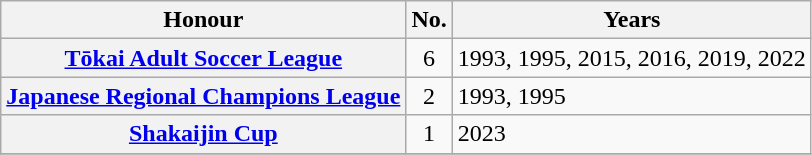<table class="wikitable plainrowheaders">
<tr>
<th scope=col>Honour</th>
<th scope=col>No.</th>
<th scope=col>Years</th>
</tr>
<tr>
<th scope=row><a href='#'>Tōkai Adult Soccer League</a></th>
<td align="center">6</td>
<td>1993, 1995, 2015, 2016, 2019, 2022</td>
</tr>
<tr>
<th scope=row><a href='#'>Japanese Regional Champions League</a></th>
<td align="center">2</td>
<td>1993, 1995</td>
</tr>
<tr>
<th scope=row><a href='#'>Shakaijin Cup</a></th>
<td align="center">1</td>
<td>2023</td>
</tr>
<tr>
</tr>
</table>
